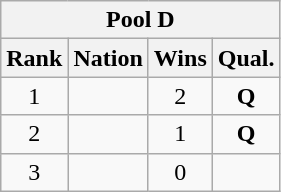<table class="wikitable" style="text-align:center">
<tr>
<th colspan=4 align=center><strong>Pool D</strong></th>
</tr>
<tr>
<th>Rank</th>
<th>Nation</th>
<th>Wins</th>
<th>Qual.</th>
</tr>
<tr>
<td>1</td>
<td align=left></td>
<td>2</td>
<td><strong>Q</strong></td>
</tr>
<tr>
<td>2</td>
<td align=left></td>
<td>1</td>
<td><strong>Q</strong></td>
</tr>
<tr>
<td>3</td>
<td align=left></td>
<td>0</td>
<td></td>
</tr>
</table>
